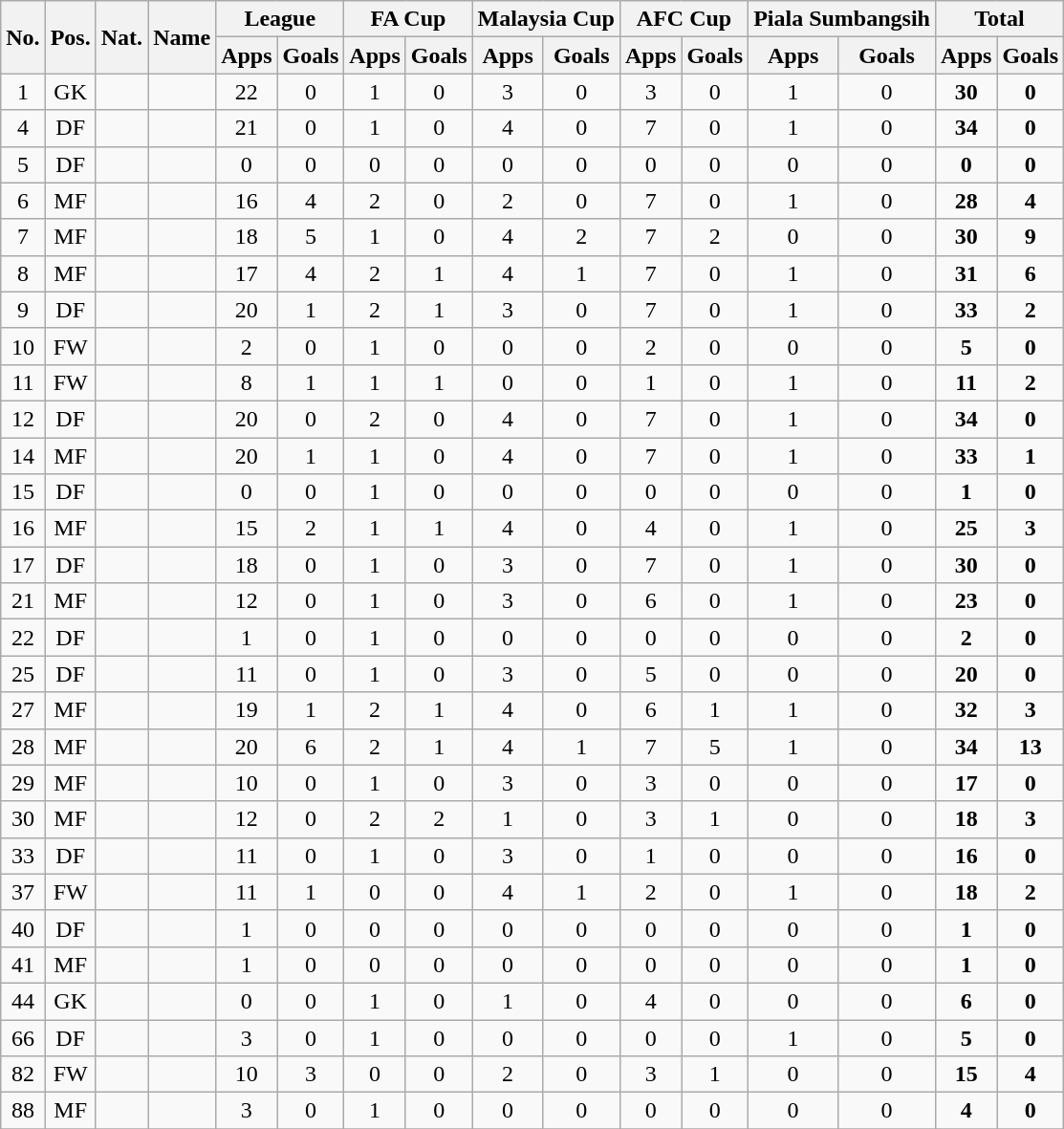<table class="wikitable sortable" style="text-align:center">
<tr>
<th rowspan="2">No.</th>
<th rowspan="2">Pos.</th>
<th rowspan="2">Nat.</th>
<th rowspan="2">Name</th>
<th colspan="2">League</th>
<th colspan="2">FA Cup</th>
<th colspan="2">Malaysia Cup</th>
<th colspan="2">AFC Cup</th>
<th colspan="2">Piala Sumbangsih</th>
<th colspan="2">Total</th>
</tr>
<tr>
<th>Apps</th>
<th>Goals</th>
<th>Apps</th>
<th>Goals</th>
<th>Apps</th>
<th>Goals</th>
<th>Apps</th>
<th>Goals</th>
<th>Apps</th>
<th>Goals</th>
<th>Apps</th>
<th>Goals</th>
</tr>
<tr>
<td>1</td>
<td>GK</td>
<td></td>
<td align=left></td>
<td>22</td>
<td>0</td>
<td>1</td>
<td>0</td>
<td>3</td>
<td>0</td>
<td>3</td>
<td>0</td>
<td>1</td>
<td>0</td>
<td><strong>30</strong></td>
<td><strong>0</strong></td>
</tr>
<tr>
<td>4</td>
<td>DF</td>
<td></td>
<td align=left></td>
<td>21</td>
<td>0</td>
<td>1</td>
<td>0</td>
<td>4</td>
<td>0</td>
<td>7</td>
<td>0</td>
<td>1</td>
<td>0</td>
<td><strong>34</strong></td>
<td><strong>0</strong></td>
</tr>
<tr>
<td>5</td>
<td>DF</td>
<td></td>
<td align=left></td>
<td>0</td>
<td>0</td>
<td>0</td>
<td>0</td>
<td>0</td>
<td>0</td>
<td>0</td>
<td>0</td>
<td>0</td>
<td>0</td>
<td><strong>0</strong></td>
<td><strong>0</strong></td>
</tr>
<tr>
<td>6</td>
<td>MF</td>
<td></td>
<td align=left></td>
<td>16</td>
<td>4</td>
<td>2</td>
<td>0</td>
<td>2</td>
<td>0</td>
<td>7</td>
<td>0</td>
<td>1</td>
<td>0</td>
<td><strong>28</strong></td>
<td><strong>4</strong></td>
</tr>
<tr>
<td>7</td>
<td>MF</td>
<td></td>
<td align=left></td>
<td>18</td>
<td>5</td>
<td>1</td>
<td>0</td>
<td>4</td>
<td>2</td>
<td>7</td>
<td>2</td>
<td>0</td>
<td>0</td>
<td><strong>30</strong></td>
<td><strong>9</strong></td>
</tr>
<tr>
<td>8</td>
<td>MF</td>
<td></td>
<td align=left></td>
<td>17</td>
<td>4</td>
<td>2</td>
<td>1</td>
<td>4</td>
<td>1</td>
<td>7</td>
<td>0</td>
<td>1</td>
<td>0</td>
<td><strong>31</strong></td>
<td><strong>6</strong></td>
</tr>
<tr>
<td>9</td>
<td>DF</td>
<td></td>
<td align=left></td>
<td>20</td>
<td>1</td>
<td>2</td>
<td>1</td>
<td>3</td>
<td>0</td>
<td>7</td>
<td>0</td>
<td>1</td>
<td>0</td>
<td><strong>33</strong></td>
<td><strong>2</strong></td>
</tr>
<tr>
<td>10</td>
<td>FW</td>
<td></td>
<td align=left></td>
<td>2</td>
<td>0</td>
<td>1</td>
<td>0</td>
<td>0</td>
<td>0</td>
<td>2</td>
<td>0</td>
<td>0</td>
<td>0</td>
<td><strong>5</strong></td>
<td><strong>0</strong></td>
</tr>
<tr>
<td>11</td>
<td>FW</td>
<td></td>
<td align=left></td>
<td>8</td>
<td>1</td>
<td>1</td>
<td>1</td>
<td>0</td>
<td>0</td>
<td>1</td>
<td>0</td>
<td>1</td>
<td>0</td>
<td><strong>11</strong></td>
<td><strong>2</strong></td>
</tr>
<tr>
<td>12</td>
<td>DF</td>
<td></td>
<td align=left></td>
<td>20</td>
<td>0</td>
<td>2</td>
<td>0</td>
<td>4</td>
<td>0</td>
<td>7</td>
<td>0</td>
<td>1</td>
<td>0</td>
<td><strong>34</strong></td>
<td><strong>0</strong></td>
</tr>
<tr>
<td>14</td>
<td>MF</td>
<td></td>
<td align=left></td>
<td>20</td>
<td>1</td>
<td>1</td>
<td>0</td>
<td>4</td>
<td>0</td>
<td>7</td>
<td>0</td>
<td>1</td>
<td>0</td>
<td><strong>33</strong></td>
<td><strong>1</strong></td>
</tr>
<tr>
<td>15</td>
<td>DF</td>
<td></td>
<td align=left></td>
<td>0</td>
<td>0</td>
<td>1</td>
<td>0</td>
<td>0</td>
<td>0</td>
<td>0</td>
<td>0</td>
<td>0</td>
<td>0</td>
<td><strong>1</strong></td>
<td><strong>0</strong></td>
</tr>
<tr>
<td>16</td>
<td>MF</td>
<td></td>
<td align=left></td>
<td>15</td>
<td>2</td>
<td>1</td>
<td>1</td>
<td>4</td>
<td>0</td>
<td>4</td>
<td>0</td>
<td>1</td>
<td>0</td>
<td><strong>25</strong></td>
<td><strong>3</strong></td>
</tr>
<tr>
<td>17</td>
<td>DF</td>
<td></td>
<td align=left></td>
<td>18</td>
<td>0</td>
<td>1</td>
<td>0</td>
<td>3</td>
<td>0</td>
<td>7</td>
<td>0</td>
<td>1</td>
<td>0</td>
<td><strong>30</strong></td>
<td><strong>0</strong></td>
</tr>
<tr>
<td>21</td>
<td>MF</td>
<td></td>
<td align=left></td>
<td>12</td>
<td>0</td>
<td>1</td>
<td>0</td>
<td>3</td>
<td>0</td>
<td>6</td>
<td>0</td>
<td>1</td>
<td>0</td>
<td><strong>23</strong></td>
<td><strong>0</strong></td>
</tr>
<tr>
<td>22</td>
<td>DF</td>
<td></td>
<td align=left></td>
<td>1</td>
<td>0</td>
<td>1</td>
<td>0</td>
<td>0</td>
<td>0</td>
<td>0</td>
<td>0</td>
<td>0</td>
<td>0</td>
<td><strong>2</strong></td>
<td><strong>0</strong></td>
</tr>
<tr>
<td>25</td>
<td>DF</td>
<td></td>
<td align=left></td>
<td>11</td>
<td>0</td>
<td>1</td>
<td>0</td>
<td>3</td>
<td>0</td>
<td>5</td>
<td>0</td>
<td>0</td>
<td>0</td>
<td><strong>20</strong></td>
<td><strong>0</strong></td>
</tr>
<tr>
<td>27</td>
<td>MF</td>
<td></td>
<td align=left></td>
<td>19</td>
<td>1</td>
<td>2</td>
<td>1</td>
<td>4</td>
<td>0</td>
<td>6</td>
<td>1</td>
<td>1</td>
<td>0</td>
<td><strong>32</strong></td>
<td><strong>3</strong></td>
</tr>
<tr>
<td>28</td>
<td>MF</td>
<td></td>
<td align=left></td>
<td>20</td>
<td>6</td>
<td>2</td>
<td>1</td>
<td>4</td>
<td>1</td>
<td>7</td>
<td>5</td>
<td>1</td>
<td>0</td>
<td><strong>34</strong></td>
<td><strong>13</strong></td>
</tr>
<tr>
<td>29</td>
<td>MF</td>
<td></td>
<td align=left></td>
<td>10</td>
<td>0</td>
<td>1</td>
<td>0</td>
<td>3</td>
<td>0</td>
<td>3</td>
<td>0</td>
<td>0</td>
<td>0</td>
<td><strong>17</strong></td>
<td><strong>0</strong></td>
</tr>
<tr>
<td>30</td>
<td>MF</td>
<td></td>
<td align=left></td>
<td>12</td>
<td>0</td>
<td>2</td>
<td>2</td>
<td>1</td>
<td>0</td>
<td>3</td>
<td>1</td>
<td>0</td>
<td>0</td>
<td><strong>18</strong></td>
<td><strong>3</strong></td>
</tr>
<tr>
<td>33</td>
<td>DF</td>
<td></td>
<td align=left></td>
<td>11</td>
<td>0</td>
<td>1</td>
<td>0</td>
<td>3</td>
<td>0</td>
<td>1</td>
<td>0</td>
<td>0</td>
<td>0</td>
<td><strong>16</strong></td>
<td><strong>0</strong></td>
</tr>
<tr>
<td>37</td>
<td>FW</td>
<td></td>
<td align=left></td>
<td>11</td>
<td>1</td>
<td>0</td>
<td>0</td>
<td>4</td>
<td>1</td>
<td>2</td>
<td>0</td>
<td>1</td>
<td>0</td>
<td><strong>18</strong></td>
<td><strong>2</strong></td>
</tr>
<tr>
<td>40</td>
<td>DF</td>
<td></td>
<td align=left></td>
<td>1</td>
<td>0</td>
<td>0</td>
<td>0</td>
<td>0</td>
<td>0</td>
<td>0</td>
<td>0</td>
<td>0</td>
<td>0</td>
<td><strong>1</strong></td>
<td><strong>0</strong></td>
</tr>
<tr>
<td>41</td>
<td>MF</td>
<td></td>
<td align=left></td>
<td>1</td>
<td>0</td>
<td>0</td>
<td>0</td>
<td>0</td>
<td>0</td>
<td>0</td>
<td>0</td>
<td>0</td>
<td>0</td>
<td><strong>1</strong></td>
<td><strong>0</strong></td>
</tr>
<tr>
<td>44</td>
<td>GK</td>
<td></td>
<td align=left></td>
<td>0</td>
<td>0</td>
<td>1</td>
<td>0</td>
<td>1</td>
<td>0</td>
<td>4</td>
<td>0</td>
<td>0</td>
<td>0</td>
<td><strong>6</strong></td>
<td><strong>0</strong></td>
</tr>
<tr>
<td>66</td>
<td>DF</td>
<td></td>
<td align=left></td>
<td>3</td>
<td>0</td>
<td>1</td>
<td>0</td>
<td>0</td>
<td>0</td>
<td>0</td>
<td>0</td>
<td>1</td>
<td>0</td>
<td><strong>5</strong></td>
<td><strong>0</strong></td>
</tr>
<tr>
<td>82</td>
<td>FW</td>
<td></td>
<td align=left></td>
<td>10</td>
<td>3</td>
<td>0</td>
<td>0</td>
<td>2</td>
<td>0</td>
<td>3</td>
<td>1</td>
<td>0</td>
<td>0</td>
<td><strong>15</strong></td>
<td><strong>4</strong></td>
</tr>
<tr>
<td>88</td>
<td>MF</td>
<td></td>
<td align=left></td>
<td>3</td>
<td>0</td>
<td>1</td>
<td>0</td>
<td>0</td>
<td>0</td>
<td>0</td>
<td>0</td>
<td>0</td>
<td>0</td>
<td><strong>4</strong></td>
<td><strong>0</strong></td>
</tr>
<tr>
</tr>
</table>
